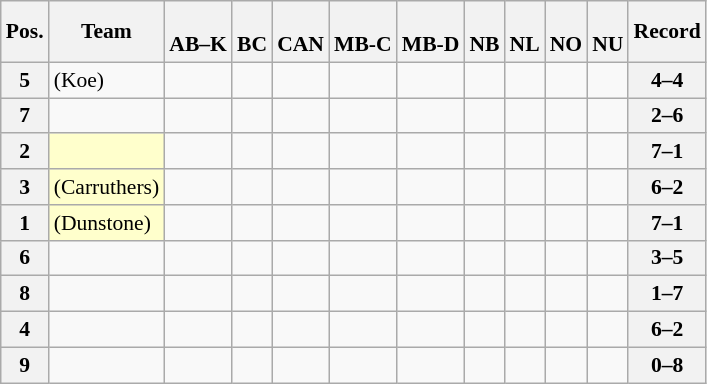<table class="wikitable sortable nowrap" style="text-align:center; font-size:0.9em;">
<tr>
<th>Pos.</th>
<th>Team</th>
<th><br>AB–K</th>
<th><br>BC</th>
<th><br>CAN</th>
<th><br>MB-C</th>
<th><br>MB-D</th>
<th><br>NB</th>
<th><br>NL</th>
<th><br>NO</th>
<th><br>NU</th>
<th>Record</th>
</tr>
<tr>
<th>5</th>
<td style="text-align:left;"> (Koe)</td>
<td></td>
<td></td>
<td></td>
<td></td>
<td></td>
<td></td>
<td></td>
<td></td>
<td></td>
<th>4–4</th>
</tr>
<tr>
<th>7</th>
<td style="text-align:left;"></td>
<td></td>
<td></td>
<td></td>
<td></td>
<td></td>
<td></td>
<td></td>
<td></td>
<td></td>
<th>2–6</th>
</tr>
<tr>
<th>2</th>
<td style="text-align:left; background:#ffffcc;"></td>
<td></td>
<td></td>
<td></td>
<td></td>
<td></td>
<td></td>
<td></td>
<td></td>
<td></td>
<th>7–1</th>
</tr>
<tr>
<th>3</th>
<td style="text-align:left; background:#ffffcc;"> (Carruthers)</td>
<td></td>
<td></td>
<td></td>
<td></td>
<td></td>
<td></td>
<td></td>
<td></td>
<td></td>
<th>6–2</th>
</tr>
<tr>
<th>1</th>
<td style="text-align:left; background:#ffffcc;"> (Dunstone)</td>
<td></td>
<td></td>
<td></td>
<td></td>
<td></td>
<td></td>
<td></td>
<td></td>
<td></td>
<th>7–1</th>
</tr>
<tr>
<th>6</th>
<td style="text-align:left;"></td>
<td></td>
<td></td>
<td></td>
<td></td>
<td></td>
<td></td>
<td></td>
<td></td>
<td></td>
<th>3–5</th>
</tr>
<tr>
<th>8</th>
<td style="text-align:left;"></td>
<td></td>
<td></td>
<td></td>
<td></td>
<td></td>
<td></td>
<td></td>
<td></td>
<td></td>
<th>1–7</th>
</tr>
<tr>
<th>4</th>
<td style="text-align:left;"></td>
<td></td>
<td></td>
<td></td>
<td></td>
<td></td>
<td></td>
<td></td>
<td></td>
<td></td>
<th>6–2</th>
</tr>
<tr>
<th>9</th>
<td style="text-align:left;"></td>
<td></td>
<td></td>
<td></td>
<td></td>
<td></td>
<td></td>
<td></td>
<td></td>
<td></td>
<th>0–8</th>
</tr>
</table>
